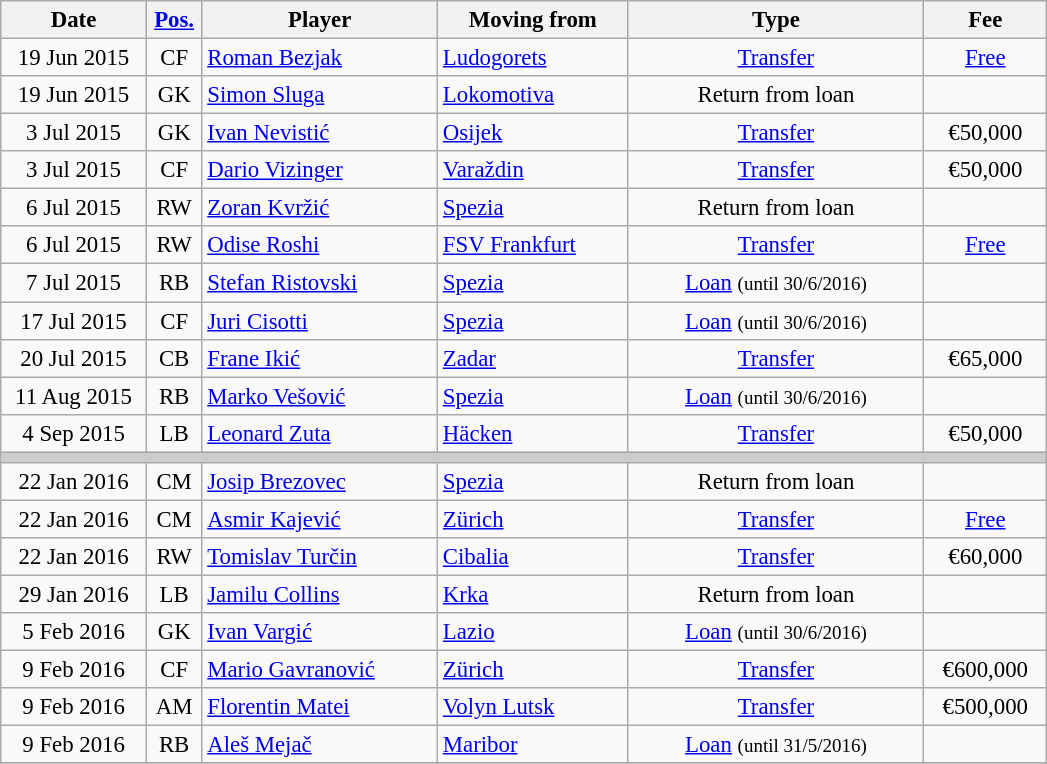<table class="wikitable" style="font-size: 95%; text-align: center;">
<tr>
<th width=90>Date</th>
<th width=30><a href='#'>Pos.</a></th>
<th width=150>Player</th>
<th width=120>Moving from</th>
<th width=190>Type</th>
<th width=75>Fee</th>
</tr>
<tr>
<td>19 Jun 2015</td>
<td>CF</td>
<td style="text-align:left;"> <a href='#'>Roman Bezjak</a></td>
<td style="text-align:left;"> <a href='#'>Ludogorets</a></td>
<td><a href='#'>Transfer</a></td>
<td><a href='#'>Free</a></td>
</tr>
<tr>
<td>19 Jun 2015</td>
<td>GK</td>
<td style="text-align:left;"> <a href='#'>Simon Sluga</a></td>
<td style="text-align:left;"> <a href='#'>Lokomotiva</a></td>
<td>Return from loan</td>
<td></td>
</tr>
<tr>
<td>3 Jul 2015</td>
<td>GK</td>
<td style="text-align:left;"> <a href='#'>Ivan Nevistić</a></td>
<td style="text-align:left;"> <a href='#'>Osijek</a></td>
<td><a href='#'>Transfer</a></td>
<td>€50,000</td>
</tr>
<tr>
<td>3 Jul 2015</td>
<td>CF</td>
<td style="text-align:left;"> <a href='#'>Dario Vizinger</a></td>
<td style="text-align:left;"> <a href='#'>Varaždin</a></td>
<td><a href='#'>Transfer</a></td>
<td>€50,000</td>
</tr>
<tr>
<td>6 Jul 2015</td>
<td>RW</td>
<td style="text-align:left;"> <a href='#'>Zoran Kvržić</a></td>
<td style="text-align:left;"> <a href='#'>Spezia</a></td>
<td>Return from loan</td>
<td></td>
</tr>
<tr>
<td>6 Jul 2015</td>
<td>RW</td>
<td style="text-align:left;"> <a href='#'>Odise Roshi</a></td>
<td style="text-align:left;"> <a href='#'>FSV Frankfurt</a></td>
<td><a href='#'>Transfer</a></td>
<td><a href='#'>Free</a></td>
</tr>
<tr>
<td>7 Jul 2015</td>
<td>RB</td>
<td style="text-align:left;"> <a href='#'>Stefan Ristovski</a></td>
<td style="text-align:left;"> <a href='#'>Spezia</a></td>
<td><a href='#'>Loan</a> <small>(until 30/6/2016)</small></td>
<td></td>
</tr>
<tr>
<td>17 Jul 2015</td>
<td>CF</td>
<td style="text-align:left;"> <a href='#'>Juri Cisotti</a></td>
<td style="text-align:left;"> <a href='#'>Spezia</a></td>
<td><a href='#'>Loan</a> <small>(until 30/6/2016)</small></td>
<td></td>
</tr>
<tr>
<td>20 Jul 2015</td>
<td>CB</td>
<td style="text-align:left;"> <a href='#'>Frane Ikić</a></td>
<td style="text-align:left;"> <a href='#'>Zadar</a></td>
<td><a href='#'>Transfer</a></td>
<td>€65,000</td>
</tr>
<tr>
<td>11 Aug 2015</td>
<td>RB</td>
<td style="text-align:left;"> <a href='#'>Marko Vešović</a></td>
<td style="text-align:left;"> <a href='#'>Spezia</a></td>
<td><a href='#'>Loan</a> <small>(until 30/6/2016)</small></td>
<td></td>
</tr>
<tr>
<td>4 Sep 2015</td>
<td>LB</td>
<td style="text-align:left;"> <a href='#'>Leonard Zuta</a></td>
<td style="text-align:left;"> <a href='#'>Häcken</a></td>
<td><a href='#'>Transfer</a></td>
<td>€50,000</td>
</tr>
<tr style="color:#CCCCCC;background-color:#CCCCCC">
<td colspan="6"></td>
</tr>
<tr>
<td>22 Jan 2016</td>
<td>CM</td>
<td style="text-align:left;"> <a href='#'>Josip Brezovec</a></td>
<td style="text-align:left;"> <a href='#'>Spezia</a></td>
<td>Return from loan</td>
<td></td>
</tr>
<tr>
<td>22 Jan 2016</td>
<td>CM</td>
<td style="text-align:left;"> <a href='#'>Asmir Kajević</a></td>
<td style="text-align:left;"> <a href='#'>Zürich</a></td>
<td><a href='#'>Transfer</a></td>
<td><a href='#'>Free</a></td>
</tr>
<tr>
<td>22 Jan 2016</td>
<td>RW</td>
<td style="text-align:left;"> <a href='#'>Tomislav Turčin</a></td>
<td style="text-align:left;"> <a href='#'>Cibalia</a></td>
<td><a href='#'>Transfer</a></td>
<td>€60,000</td>
</tr>
<tr>
<td>29 Jan 2016</td>
<td>LB</td>
<td style="text-align:left;"> <a href='#'>Jamilu Collins</a></td>
<td style="text-align:left;"> <a href='#'>Krka</a></td>
<td>Return from loan</td>
<td></td>
</tr>
<tr>
<td>5 Feb 2016</td>
<td>GK</td>
<td style="text-align:left;"> <a href='#'>Ivan Vargić</a></td>
<td style="text-align:left;"> <a href='#'>Lazio</a></td>
<td><a href='#'>Loan</a> <small>(until 30/6/2016)</small></td>
<td></td>
</tr>
<tr>
<td>9 Feb 2016</td>
<td>CF</td>
<td style="text-align:left;"> <a href='#'>Mario Gavranović</a></td>
<td style="text-align:left;"> <a href='#'>Zürich</a></td>
<td><a href='#'>Transfer</a></td>
<td>€600,000</td>
</tr>
<tr>
<td>9 Feb 2016</td>
<td>AM</td>
<td style="text-align:left;"> <a href='#'>Florentin Matei</a></td>
<td style="text-align:left;"> <a href='#'>Volyn Lutsk</a></td>
<td><a href='#'>Transfer</a></td>
<td>€500,000</td>
</tr>
<tr>
<td>9 Feb 2016</td>
<td>RB</td>
<td style="text-align:left;"> <a href='#'>Aleš Mejač</a></td>
<td style="text-align:left;"> <a href='#'>Maribor</a></td>
<td><a href='#'>Loan</a> <small>(until 31/5/2016)</small></td>
<td></td>
</tr>
<tr>
</tr>
</table>
